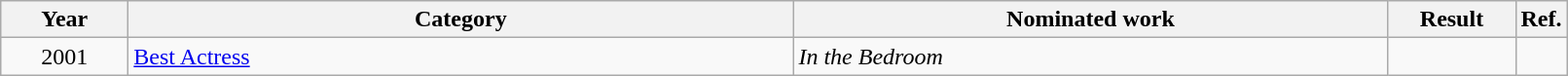<table class=wikitable>
<tr>
<th scope="col" style="width:5em;">Year</th>
<th scope="col" style="width:28em;">Category</th>
<th scope="col" style="width:25em;">Nominated work</th>
<th scope="col" style="width:5em;">Result</th>
<th>Ref.</th>
</tr>
<tr>
<td style="text-align:center;">2001</td>
<td><a href='#'>Best Actress</a></td>
<td><em>In the Bedroom</em></td>
<td></td>
<td></td>
</tr>
</table>
